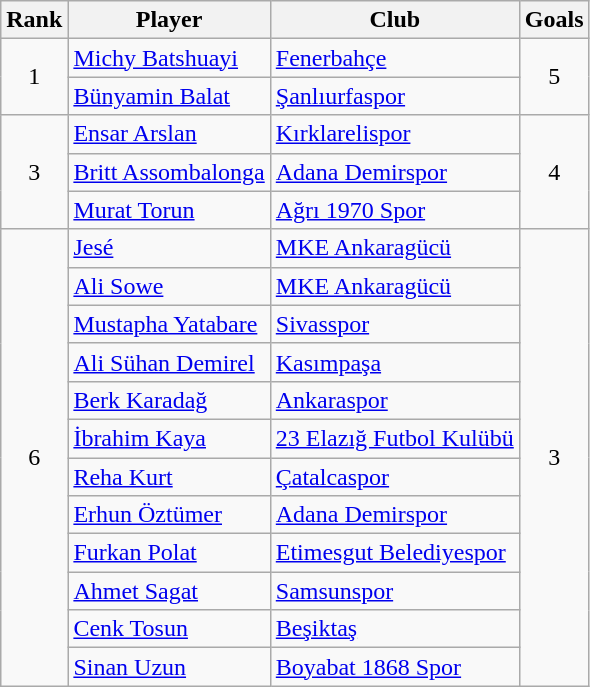<table class="wikitable sortable" style="text-align:center">
<tr>
<th>Rank</th>
<th>Player</th>
<th>Club</th>
<th>Goals</th>
</tr>
<tr>
<td rowspan="2">1</td>
<td align="left"> <a href='#'>Michy Batshuayi</a></td>
<td align="left"><a href='#'>Fenerbahçe</a></td>
<td rowspan="2">5</td>
</tr>
<tr>
<td align=left> <a href='#'>Bünyamin Balat</a></td>
<td align=left><a href='#'>Şanlıurfaspor</a></td>
</tr>
<tr>
<td rowspan="3">3</td>
<td align=left> <a href='#'>Ensar Arslan</a></td>
<td align=left><a href='#'>Kırklarelispor</a></td>
<td rowspan="3">4</td>
</tr>
<tr>
<td align=left> <a href='#'>Britt Assombalonga</a></td>
<td align=left><a href='#'>Adana Demirspor</a></td>
</tr>
<tr>
<td align="left"> <a href='#'>Murat Torun</a></td>
<td align="left"><a href='#'>Ağrı 1970 Spor</a></td>
</tr>
<tr>
<td rowspan="12">6</td>
<td align="left"> <a href='#'>Jesé</a></td>
<td align="left"><a href='#'>MKE Ankaragücü</a></td>
<td rowspan="13">3</td>
</tr>
<tr>
<td align="left"> <a href='#'>Ali Sowe</a></td>
<td align="left"><a href='#'>MKE Ankaragücü</a></td>
</tr>
<tr>
<td align="left"> <a href='#'>Mustapha Yatabare</a></td>
<td align="left"><a href='#'>Sivasspor</a></td>
</tr>
<tr>
<td align="left"> <a href='#'>Ali Sühan Demirel</a></td>
<td align="left"><a href='#'>Kasımpaşa</a></td>
</tr>
<tr>
<td align="left"> <a href='#'>Berk Karadağ</a></td>
<td align="left"><a href='#'>Ankaraspor</a></td>
</tr>
<tr>
<td align="left"> <a href='#'>İbrahim Kaya</a></td>
<td align="left"><a href='#'>23 Elazığ Futbol Kulübü</a></td>
</tr>
<tr>
<td align="left"> <a href='#'>Reha Kurt</a></td>
<td align="left"><a href='#'>Çatalcaspor</a></td>
</tr>
<tr>
<td align="left"> <a href='#'>Erhun Öztümer</a></td>
<td align="left"><a href='#'>Adana Demirspor</a></td>
</tr>
<tr>
<td align="left"> <a href='#'>Furkan Polat</a></td>
<td align="left"><a href='#'>Etimesgut Belediyespor</a></td>
</tr>
<tr>
<td align="left"> <a href='#'>Ahmet Sagat</a></td>
<td align="left"><a href='#'>Samsunspor</a></td>
</tr>
<tr>
<td align="left"> <a href='#'>Cenk Tosun</a></td>
<td align="left"><a href='#'>Beşiktaş</a></td>
</tr>
<tr>
<td align="left"> <a href='#'>Sinan Uzun</a></td>
<td align="left"><a href='#'>Boyabat 1868 Spor</a></td>
</tr>
</table>
